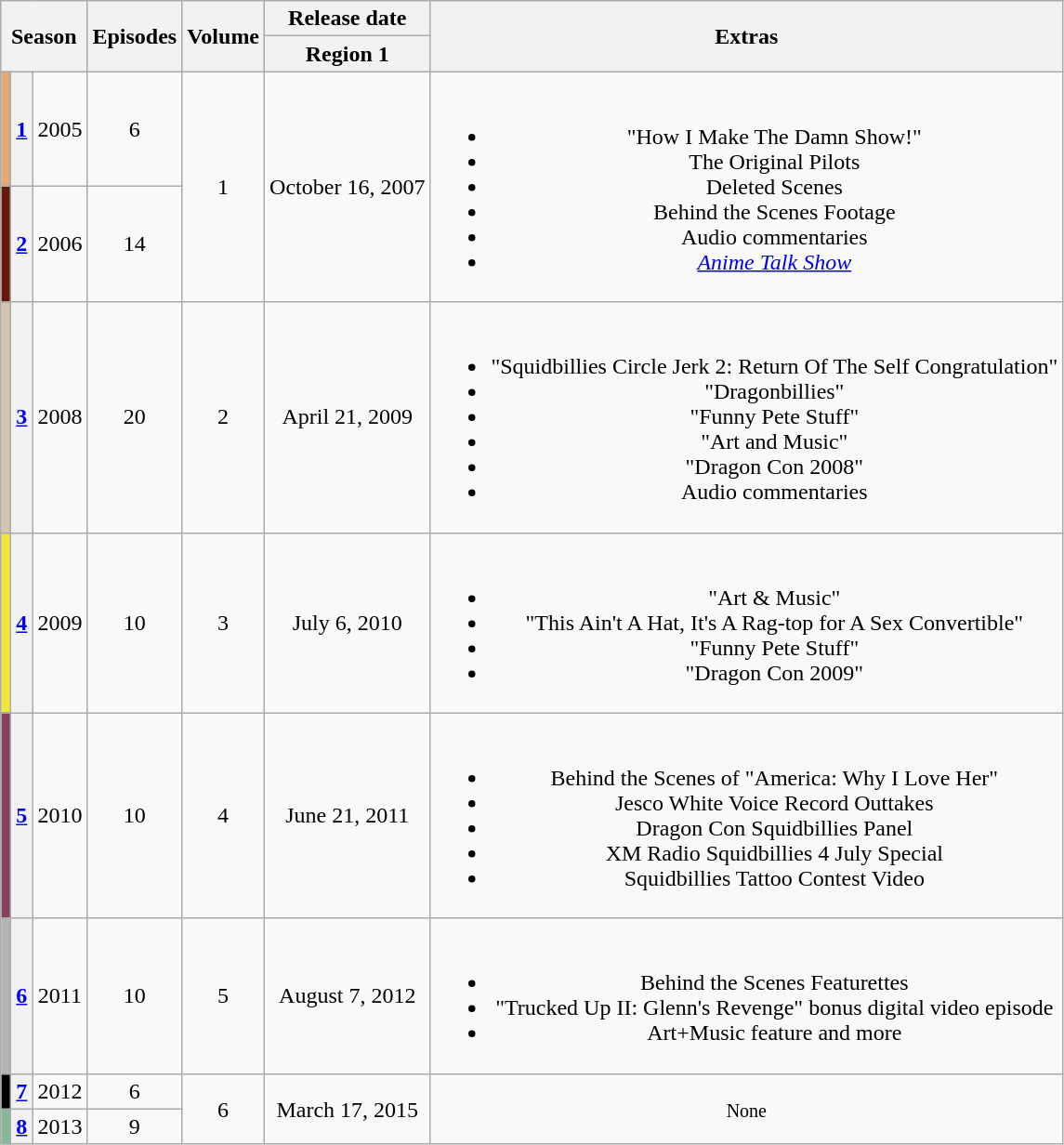<table class="wikitable" style="text-align: center">
<tr>
<th colspan=3 rowspan=2>Season</th>
<th rowspan=2>Episodes</th>
<th rowspan=2>Volume</th>
<th>Release date</th>
<th rowspan=2>Extras</th>
</tr>
<tr>
<th>Region 1</th>
</tr>
<tr>
<th style="background:#e2ab75"></th>
<th><a href='#'>1</a></th>
<td>2005</td>
<td>6</td>
<td rowspan=2>1</td>
<td rowspan=2>October 16, 2007</td>
<td rowspan=2><br><ul><li>"How I Make The Damn Show!"</li><li>The Original Pilots</li><li>Deleted Scenes</li><li>Behind the Scenes Footage</li><li>Audio commentaries</li><li><em><a href='#'>Anime Talk Show</a></em></li></ul></td>
</tr>
<tr>
<th style="background:#65190c"></th>
<th><a href='#'>2</a></th>
<td>2006</td>
<td>14</td>
</tr>
<tr>
<th style="background:#d0c5b1"></th>
<th><a href='#'>3</a></th>
<td>2008</td>
<td>20</td>
<td>2</td>
<td>April 21, 2009</td>
<td><br><ul><li>"Squidbillies Circle Jerk 2: Return Of The Self Congratulation"</li><li>"Dragonbillies"</li><li>"Funny Pete Stuff"</li><li>"Art and Music"</li><li>"Dragon Con 2008"</li><li>Audio commentaries</li></ul></td>
</tr>
<tr>
<th style="background:#eee83c"></th>
<th><a href='#'>4</a></th>
<td>2009</td>
<td>10</td>
<td>3</td>
<td>July 6, 2010</td>
<td><br><ul><li>"Art & Music"</li><li>"This Ain't A Hat, It's A Rag-top for A Sex Convertible"</li><li>"Funny Pete Stuff"</li><li>"Dragon Con 2009"</li></ul></td>
</tr>
<tr>
<th style="background:#83435E"></th>
<th><a href='#'>5</a></th>
<td>2010</td>
<td>10</td>
<td>4</td>
<td>June 21, 2011</td>
<td><br><ul><li>Behind the Scenes of "America: Why I Love Her"</li><li>Jesco White Voice Record Outtakes</li><li>Dragon Con Squidbillies Panel</li><li>XM Radio Squidbillies 4 July Special</li><li>Squidbillies Tattoo Contest Video</li></ul></td>
</tr>
<tr>
<th style="background:#b5b5b7"></th>
<th><a href='#'>6</a></th>
<td>2011</td>
<td>10</td>
<td>5</td>
<td>August 7, 2012</td>
<td><br><ul><li>Behind the Scenes Featurettes</li><li>"Trucked Up II: Glenn's Revenge" bonus digital video episode</li><li>Art+Music feature and more</li></ul></td>
</tr>
<tr>
<th style="background:#000000"></th>
<th><a href='#'>7</a></th>
<td>2012</td>
<td>6</td>
<td rowspan=2>6</td>
<td rowspan=2>March 17, 2015</td>
<td rowspan=2><small>None</small></td>
</tr>
<tr>
<th style="background:#87b89a"></th>
<th><a href='#'>8</a></th>
<td>2013</td>
<td>9</td>
</tr>
</table>
